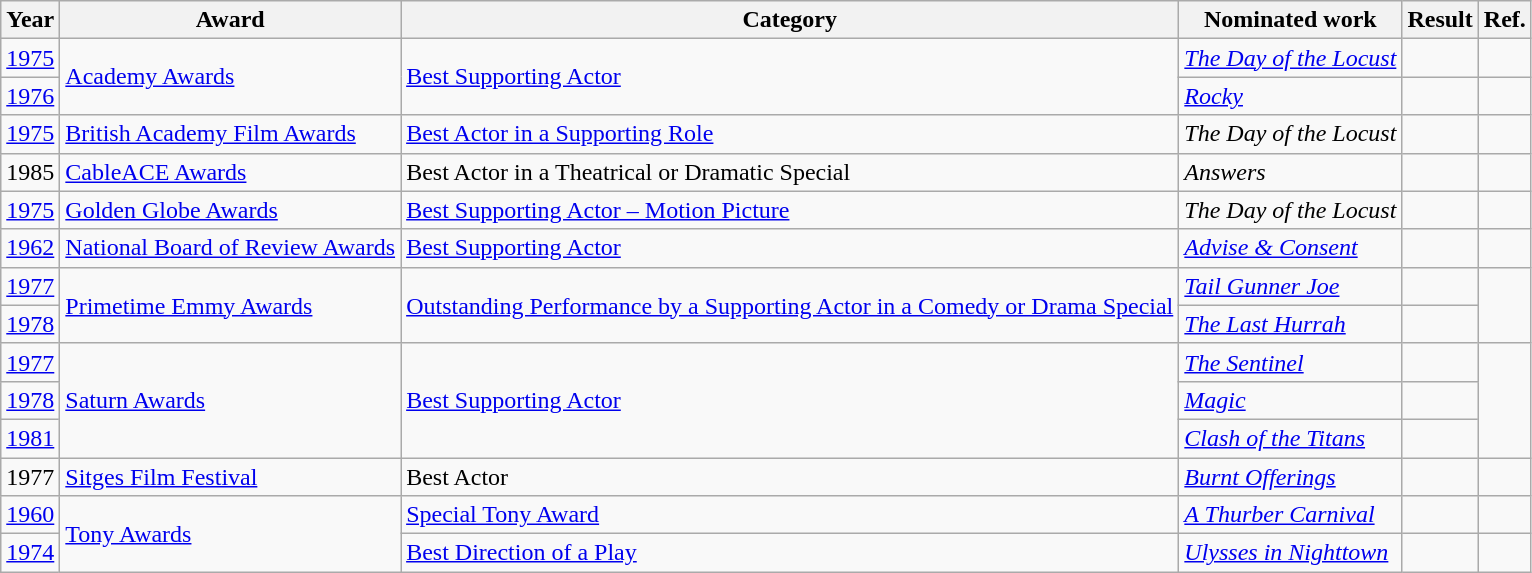<table class="wikitable plainrowheaders">
<tr>
<th>Year</th>
<th>Award</th>
<th>Category</th>
<th>Nominated work</th>
<th>Result</th>
<th>Ref.</th>
</tr>
<tr>
<td><a href='#'>1975</a></td>
<td rowspan="2"><a href='#'>Academy Awards</a></td>
<td rowspan="2"><a href='#'>Best Supporting Actor</a></td>
<td><em><a href='#'>The Day of the Locust</a></em></td>
<td></td>
<td align="center"></td>
</tr>
<tr>
<td><a href='#'>1976</a></td>
<td><em><a href='#'>Rocky</a></em></td>
<td></td>
<td align="center"></td>
</tr>
<tr>
<td><a href='#'>1975</a></td>
<td><a href='#'>British Academy Film Awards</a></td>
<td><a href='#'>Best Actor in a Supporting Role</a></td>
<td><em>The Day of the Locust</em></td>
<td></td>
<td align="center"></td>
</tr>
<tr>
<td>1985</td>
<td><a href='#'>CableACE Awards</a></td>
<td>Best Actor in a Theatrical or Dramatic Special</td>
<td><em>Answers</em></td>
<td></td>
<td align="center"></td>
</tr>
<tr>
<td><a href='#'>1975</a></td>
<td><a href='#'>Golden Globe Awards</a></td>
<td><a href='#'>Best Supporting Actor – Motion Picture</a></td>
<td><em>The Day of the Locust</em></td>
<td></td>
<td align="center"></td>
</tr>
<tr>
<td><a href='#'>1962</a></td>
<td><a href='#'>National Board of Review Awards</a></td>
<td><a href='#'>Best Supporting Actor</a></td>
<td><em><a href='#'>Advise & Consent</a></em></td>
<td></td>
<td align="center"></td>
</tr>
<tr>
<td><a href='#'>1977</a></td>
<td rowspan="2"><a href='#'>Primetime Emmy Awards</a></td>
<td rowspan="2"><a href='#'>Outstanding Performance by a Supporting Actor in a Comedy or Drama Special</a></td>
<td><em><a href='#'>Tail Gunner Joe</a></em></td>
<td></td>
<td align="center" rowspan="2"></td>
</tr>
<tr>
<td><a href='#'>1978</a></td>
<td><em><a href='#'>The Last Hurrah</a></em></td>
<td></td>
</tr>
<tr>
<td><a href='#'>1977</a></td>
<td rowspan="3"><a href='#'>Saturn Awards</a></td>
<td rowspan="3"><a href='#'>Best Supporting Actor</a></td>
<td><em><a href='#'>The Sentinel</a></em></td>
<td></td>
<td align="center" rowspan="3"> <br>  <br> </td>
</tr>
<tr>
<td><a href='#'>1978</a></td>
<td><em><a href='#'>Magic</a></em></td>
<td></td>
</tr>
<tr>
<td><a href='#'>1981</a></td>
<td><em><a href='#'>Clash of the Titans</a></em></td>
<td></td>
</tr>
<tr>
<td>1977</td>
<td><a href='#'>Sitges Film Festival</a></td>
<td>Best Actor</td>
<td><em><a href='#'>Burnt Offerings</a></em></td>
<td></td>
<td align="center"></td>
</tr>
<tr>
<td><a href='#'>1960</a></td>
<td rowspan="2"><a href='#'>Tony Awards</a></td>
<td><a href='#'>Special Tony Award</a></td>
<td><em><a href='#'>A Thurber Carnival</a></em></td>
<td></td>
<td align="center"></td>
</tr>
<tr>
<td><a href='#'>1974</a></td>
<td><a href='#'>Best Direction of a Play</a></td>
<td><em><a href='#'>Ulysses in Nighttown</a></em></td>
<td></td>
<td align="center"></td>
</tr>
</table>
